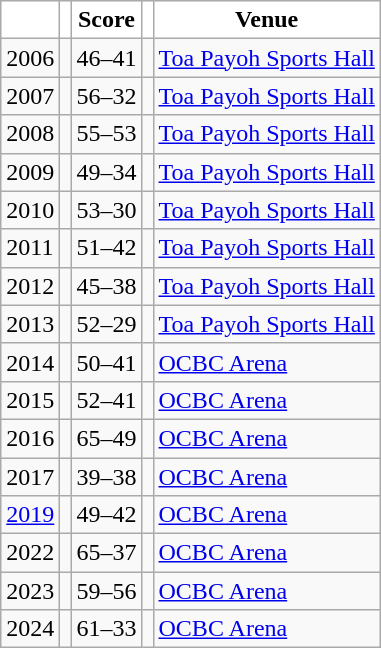<table class="wikitable collapsible">
<tr>
<th style="background:white;"></th>
<th style="background:white;"></th>
<th style="background:white;">Score</th>
<th style="background:white;"></th>
<th style="background:white;">Venue</th>
</tr>
<tr>
<td>2006 </td>
<td></td>
<td>46–41</td>
<td></td>
<td><a href='#'>Toa Payoh Sports Hall</a></td>
</tr>
<tr>
<td>2007 </td>
<td></td>
<td>56–32</td>
<td></td>
<td><a href='#'>Toa Payoh Sports Hall</a></td>
</tr>
<tr>
<td>2008 </td>
<td></td>
<td>55–53</td>
<td></td>
<td><a href='#'>Toa Payoh Sports Hall</a></td>
</tr>
<tr>
<td>2009 </td>
<td></td>
<td>49–34</td>
<td></td>
<td><a href='#'>Toa Payoh Sports Hall</a></td>
</tr>
<tr>
<td>2010 </td>
<td></td>
<td>53–30</td>
<td></td>
<td><a href='#'>Toa Payoh Sports Hall</a></td>
</tr>
<tr>
<td>2011 </td>
<td></td>
<td>51–42</td>
<td></td>
<td><a href='#'>Toa Payoh Sports Hall</a></td>
</tr>
<tr>
<td>2012 </td>
<td></td>
<td>45–38</td>
<td></td>
<td><a href='#'>Toa Payoh Sports Hall</a></td>
</tr>
<tr>
<td>2013</td>
<td></td>
<td>52–29</td>
<td></td>
<td><a href='#'>Toa Payoh Sports Hall</a></td>
</tr>
<tr>
<td>2014 </td>
<td></td>
<td>50–41</td>
<td></td>
<td><a href='#'>OCBC Arena</a></td>
</tr>
<tr>
<td>2015 </td>
<td></td>
<td>52–41</td>
<td></td>
<td><a href='#'>OCBC Arena</a></td>
</tr>
<tr>
<td>2016 </td>
<td></td>
<td>65–49</td>
<td></td>
<td><a href='#'>OCBC Arena</a></td>
</tr>
<tr>
<td>2017 </td>
<td></td>
<td>39–38</td>
<td></td>
<td><a href='#'>OCBC Arena</a></td>
</tr>
<tr>
<td><a href='#'>2019</a></td>
<td></td>
<td>49–42</td>
<td></td>
<td><a href='#'>OCBC Arena</a></td>
</tr>
<tr>
<td>2022</td>
<td></td>
<td>65–37</td>
<td></td>
<td><a href='#'>OCBC Arena</a></td>
</tr>
<tr>
<td>2023</td>
<td></td>
<td>59–56</td>
<td></td>
<td><a href='#'>OCBC Arena</a></td>
</tr>
<tr>
<td>2024</td>
<td></td>
<td>61–33</td>
<td></td>
<td><a href='#'>OCBC Arena</a></td>
</tr>
</table>
